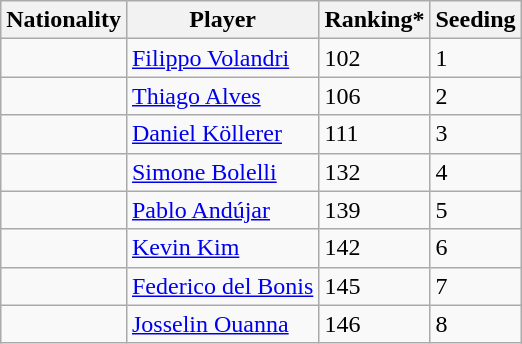<table class="wikitable" border="1">
<tr>
<th>Nationality</th>
<th>Player</th>
<th>Ranking*</th>
<th>Seeding</th>
</tr>
<tr>
<td></td>
<td><a href='#'>Filippo Volandri</a></td>
<td>102</td>
<td>1</td>
</tr>
<tr>
<td></td>
<td><a href='#'>Thiago Alves</a></td>
<td>106</td>
<td>2</td>
</tr>
<tr>
<td></td>
<td><a href='#'>Daniel Köllerer</a></td>
<td>111</td>
<td>3</td>
</tr>
<tr>
<td></td>
<td><a href='#'>Simone Bolelli</a></td>
<td>132</td>
<td>4</td>
</tr>
<tr>
<td></td>
<td><a href='#'>Pablo Andújar</a></td>
<td>139</td>
<td>5</td>
</tr>
<tr>
<td></td>
<td><a href='#'>Kevin Kim</a></td>
<td>142</td>
<td>6</td>
</tr>
<tr>
<td></td>
<td><a href='#'>Federico del Bonis</a></td>
<td>145</td>
<td>7</td>
</tr>
<tr>
<td></td>
<td><a href='#'>Josselin Ouanna</a></td>
<td>146</td>
<td>8</td>
</tr>
</table>
